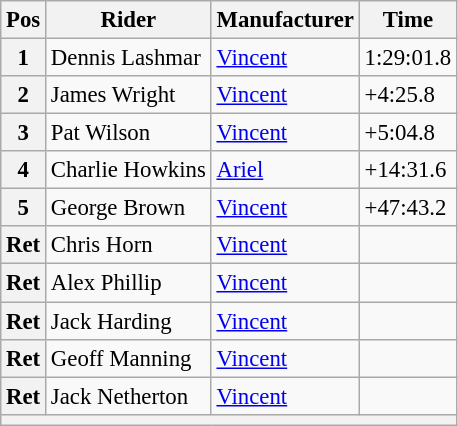<table class="wikitable" style="font-size: 95%;">
<tr>
<th>Pos</th>
<th>Rider</th>
<th>Manufacturer</th>
<th>Time</th>
</tr>
<tr>
<th>1</th>
<td>Dennis Lashmar</td>
<td><a href='#'>Vincent</a></td>
<td>1:29:01.8</td>
</tr>
<tr>
<th>2</th>
<td>James Wright</td>
<td><a href='#'>Vincent</a></td>
<td>+4:25.8</td>
</tr>
<tr>
<th>3</th>
<td>Pat Wilson</td>
<td><a href='#'>Vincent</a></td>
<td>+5:04.8</td>
</tr>
<tr>
<th>4</th>
<td>Charlie Howkins</td>
<td><a href='#'>Ariel</a></td>
<td>+14:31.6</td>
</tr>
<tr>
<th>5</th>
<td>George Brown</td>
<td><a href='#'>Vincent</a></td>
<td>+47:43.2</td>
</tr>
<tr>
<th>Ret</th>
<td>Chris Horn</td>
<td><a href='#'>Vincent</a></td>
<td></td>
</tr>
<tr>
<th>Ret</th>
<td>Alex Phillip</td>
<td><a href='#'>Vincent</a></td>
<td></td>
</tr>
<tr>
<th>Ret</th>
<td>Jack Harding</td>
<td><a href='#'>Vincent</a></td>
<td></td>
</tr>
<tr>
<th>Ret</th>
<td>Geoff Manning</td>
<td><a href='#'>Vincent</a></td>
<td></td>
</tr>
<tr>
<th>Ret</th>
<td>Jack Netherton</td>
<td><a href='#'>Vincent</a></td>
<td></td>
</tr>
<tr>
<th colspan=4></th>
</tr>
</table>
